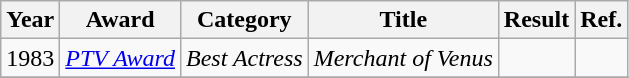<table class="wikitable">
<tr>
<th>Year</th>
<th>Award</th>
<th>Category</th>
<th>Title</th>
<th>Result</th>
<th>Ref.</th>
</tr>
<tr>
<td>1983</td>
<td><em><a href='#'>PTV Award</a></em></td>
<td><em>Best Actress</em></td>
<td><em>Merchant of Venus</em></td>
<td></td>
<td></td>
</tr>
<tr>
</tr>
</table>
